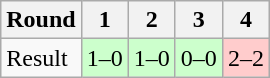<table class="wikitable">
<tr>
<th>Round</th>
<th>1</th>
<th>2</th>
<th>3</th>
<th>4</th>
</tr>
<tr>
<td>Result</td>
<td bgcolor="#CCFFCC">1–0</td>
<td bgcolor="#CCFFCC">1–0</td>
<td bgcolor="#CCFFCC">0–0</td>
<td bgcolor="#FFCCCC">2–2</td>
</tr>
</table>
